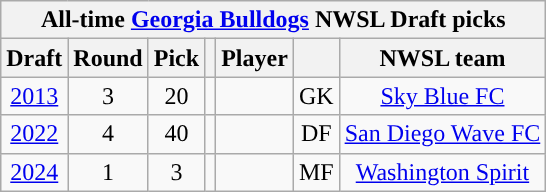<table class="wikitable sortable" style="text-align: center;">
<tr>
<th colspan="7" style="background:#">All-time <a href='#'><span>Georgia Bulldogs</span></a> NWSL Draft picks</th>
</tr>
<tr>
<th scope="col">Draft</th>
<th scope="col">Round</th>
<th scope="col">Pick</th>
<th scope="col"></th>
<th scope="col">Player</th>
<th scope="col"></th>
<th scope="col">NWSL team</th>
</tr>
<tr>
<td><a href='#'>2013</a></td>
<td>3</td>
<td>20</td>
<td></td>
<td></td>
<td>GK</td>
<td><a href='#'>Sky Blue FC</a></td>
</tr>
<tr>
<td><a href='#'>2022</a></td>
<td>4</td>
<td>40</td>
<td></td>
<td></td>
<td>DF</td>
<td><a href='#'>San Diego Wave FC</a></td>
</tr>
<tr>
<td><a href='#'>2024</a></td>
<td>1</td>
<td>3</td>
<td></td>
<td></td>
<td>MF</td>
<td><a href='#'>Washington Spirit</a></td>
</tr>
</table>
